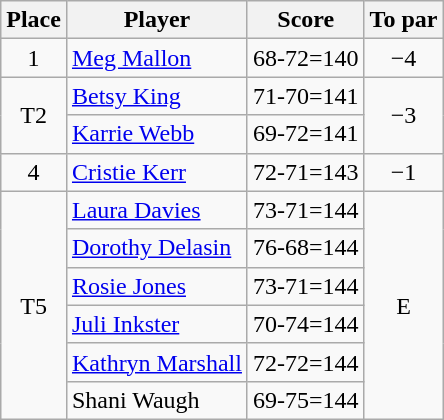<table class=wikitable style="text-align:center">
<tr>
<th>Place</th>
<th>Player</th>
<th>Score</th>
<th>To par</th>
</tr>
<tr>
<td>1</td>
<td align=left> <a href='#'>Meg Mallon</a></td>
<td>68-72=140</td>
<td>−4</td>
</tr>
<tr>
<td rowspan=2>T2</td>
<td align=left> <a href='#'>Betsy King</a></td>
<td>71-70=141</td>
<td rowspan=2>−3</td>
</tr>
<tr>
<td align=left> <a href='#'>Karrie Webb</a></td>
<td>69-72=141</td>
</tr>
<tr>
<td>4</td>
<td align=left> <a href='#'>Cristie Kerr</a></td>
<td>72-71=143</td>
<td>−1</td>
</tr>
<tr>
<td rowspan=6>T5</td>
<td align=left> <a href='#'>Laura Davies</a></td>
<td>73-71=144</td>
<td rowspan=6>E</td>
</tr>
<tr>
<td align=left> <a href='#'>Dorothy Delasin</a></td>
<td>76-68=144</td>
</tr>
<tr>
<td align=left> <a href='#'>Rosie Jones</a></td>
<td>73-71=144</td>
</tr>
<tr>
<td align=left> <a href='#'>Juli Inkster</a></td>
<td>70-74=144</td>
</tr>
<tr>
<td align=left> <a href='#'>Kathryn Marshall</a></td>
<td>72-72=144</td>
</tr>
<tr>
<td align=left> Shani Waugh</td>
<td>69-75=144</td>
</tr>
</table>
